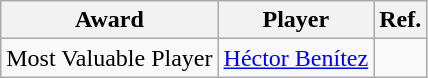<table class="wikitable">
<tr>
<th>Award</th>
<th>Player</th>
<th>Ref.</th>
</tr>
<tr>
<td scope="row">Most Valuable Player</td>
<td> <a href='#'>Héctor Benítez</a></td>
<td align=center></td>
</tr>
</table>
